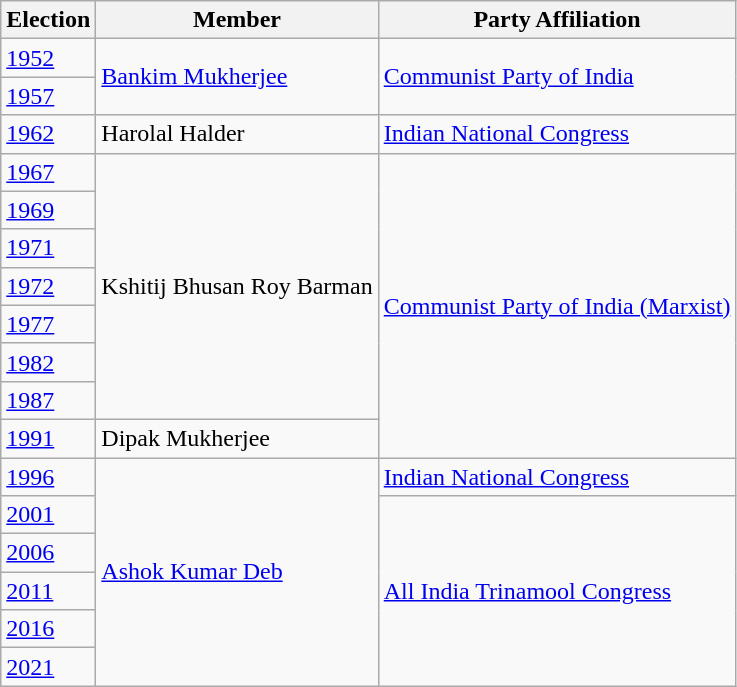<table class="wikitable sortable">
<tr>
<th>Election</th>
<th>Member</th>
<th>Party Affiliation</th>
</tr>
<tr>
<td><a href='#'>1952</a></td>
<td rowspan="2"><a href='#'>Bankim Mukherjee</a></td>
<td rowspan=2><a href='#'>Communist Party of India</a></td>
</tr>
<tr>
<td><a href='#'>1957</a></td>
</tr>
<tr>
<td><a href='#'>1962</a></td>
<td>Harolal Halder</td>
<td><a href='#'>Indian National Congress</a></td>
</tr>
<tr>
<td><a href='#'>1967</a></td>
<td rowspan=7>Kshitij Bhusan Roy Barman</td>
<td rowspan=8><a href='#'>Communist Party of India (Marxist)</a></td>
</tr>
<tr>
<td><a href='#'>1969</a></td>
</tr>
<tr>
<td><a href='#'>1971</a></td>
</tr>
<tr>
<td><a href='#'>1972</a></td>
</tr>
<tr>
<td><a href='#'>1977</a></td>
</tr>
<tr>
<td><a href='#'>1982</a></td>
</tr>
<tr>
<td><a href='#'>1987</a></td>
</tr>
<tr>
<td><a href='#'>1991</a></td>
<td>Dipak Mukherjee</td>
</tr>
<tr>
<td><a href='#'>1996</a></td>
<td rowspan=6><a href='#'>Ashok Kumar Deb</a></td>
<td><a href='#'>Indian National Congress</a></td>
</tr>
<tr>
<td><a href='#'>2001</a></td>
<td rowspan=5><a href='#'>All India Trinamool Congress</a></td>
</tr>
<tr>
<td><a href='#'>2006</a></td>
</tr>
<tr>
<td><a href='#'>2011</a></td>
</tr>
<tr>
<td><a href='#'>2016</a></td>
</tr>
<tr>
<td><a href='#'>2021</a></td>
</tr>
</table>
